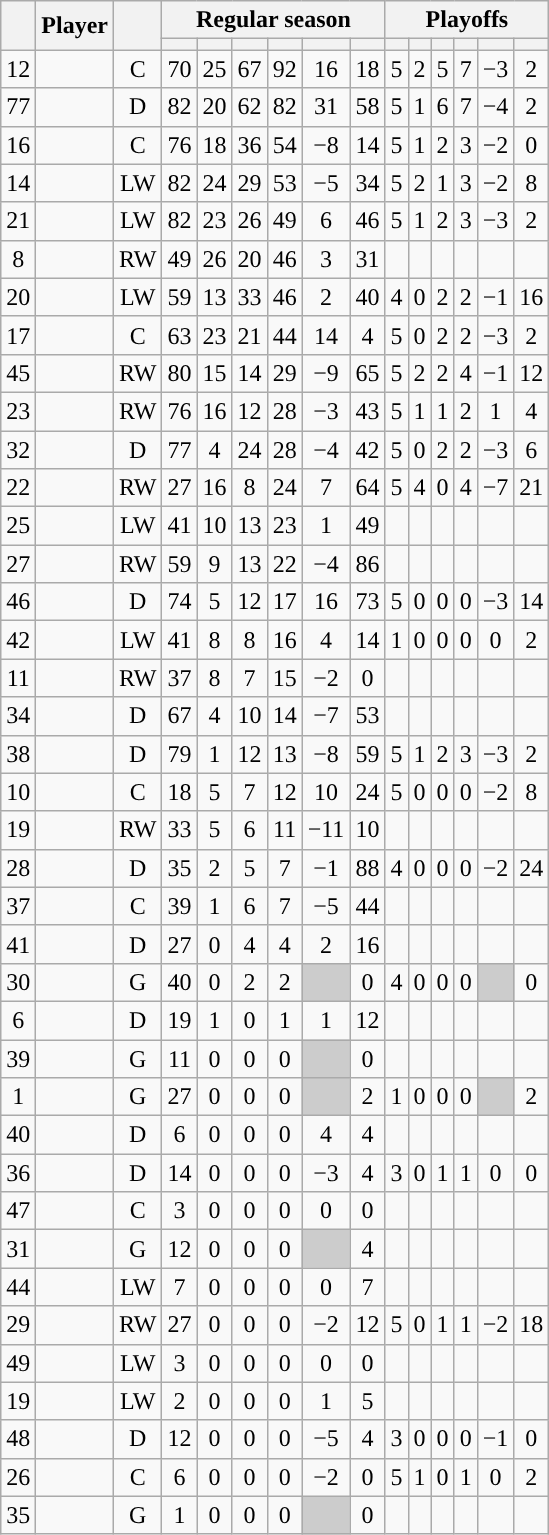<table class="wikitable sortable plainrowheaders" style="text-align:center;">
<tr>
<th scope="col" data-sort-type="number" rowspan="2"></th>
<th scope="col" rowspan="2">Player</th>
<th scope="col" rowspan="2"></th>
<th scope=colgroup colspan=6>Regular season</th>
<th scope=colgroup colspan=6>Playoffs</th>
</tr>
<tr>
<th scope="col" data-sort-type="number"></th>
<th scope="col" data-sort-type="number"></th>
<th scope="col" data-sort-type="number"></th>
<th scope="col" data-sort-type="number"></th>
<th scope="col" data-sort-type="number"></th>
<th scope="col" data-sort-type="number"></th>
<th scope="col" data-sort-type="number"></th>
<th scope="col" data-sort-type="number"></th>
<th scope="col" data-sort-type="number"></th>
<th scope="col" data-sort-type="number"></th>
<th scope="col" data-sort-type="number"></th>
<th scope="col" data-sort-type="number"></th>
</tr>
<tr>
<td scope="row">12</td>
<td align="left"></td>
<td>C</td>
<td>70</td>
<td>25</td>
<td>67</td>
<td>92</td>
<td>16</td>
<td>18</td>
<td>5</td>
<td>2</td>
<td>5</td>
<td>7</td>
<td>−3</td>
<td>2</td>
</tr>
<tr>
<td scope="row">77</td>
<td align="left"></td>
<td>D</td>
<td>82</td>
<td>20</td>
<td>62</td>
<td>82</td>
<td>31</td>
<td>58</td>
<td>5</td>
<td>1</td>
<td>6</td>
<td>7</td>
<td>−4</td>
<td>2</td>
</tr>
<tr>
<td scope="row">16</td>
<td align="left"></td>
<td>C</td>
<td>76</td>
<td>18</td>
<td>36</td>
<td>54</td>
<td>−8</td>
<td>14</td>
<td>5</td>
<td>1</td>
<td>2</td>
<td>3</td>
<td>−2</td>
<td>0</td>
</tr>
<tr>
<td scope="row">14</td>
<td align="left"></td>
<td>LW</td>
<td>82</td>
<td>24</td>
<td>29</td>
<td>53</td>
<td>−5</td>
<td>34</td>
<td>5</td>
<td>2</td>
<td>1</td>
<td>3</td>
<td>−2</td>
<td>8</td>
</tr>
<tr>
<td scope="row">21</td>
<td align="left"></td>
<td>LW</td>
<td>82</td>
<td>23</td>
<td>26</td>
<td>49</td>
<td>6</td>
<td>46</td>
<td>5</td>
<td>1</td>
<td>2</td>
<td>3</td>
<td>−3</td>
<td>2</td>
</tr>
<tr>
<td scope="row">8</td>
<td align="left"></td>
<td>RW</td>
<td>49</td>
<td>26</td>
<td>20</td>
<td>46</td>
<td>3</td>
<td>31</td>
<td></td>
<td></td>
<td></td>
<td></td>
<td></td>
<td></td>
</tr>
<tr>
<td scope="row">20</td>
<td align="left"></td>
<td>LW</td>
<td>59</td>
<td>13</td>
<td>33</td>
<td>46</td>
<td>2</td>
<td>40</td>
<td>4</td>
<td>0</td>
<td>2</td>
<td>2</td>
<td>−1</td>
<td>16</td>
</tr>
<tr>
<td scope="row">17</td>
<td align="left"></td>
<td>C</td>
<td>63</td>
<td>23</td>
<td>21</td>
<td>44</td>
<td>14</td>
<td>4</td>
<td>5</td>
<td>0</td>
<td>2</td>
<td>2</td>
<td>−3</td>
<td>2</td>
</tr>
<tr>
<td scope="row">45</td>
<td align="left"></td>
<td>RW</td>
<td>80</td>
<td>15</td>
<td>14</td>
<td>29</td>
<td>−9</td>
<td>65</td>
<td>5</td>
<td>2</td>
<td>2</td>
<td>4</td>
<td>−1</td>
<td>12</td>
</tr>
<tr>
<td scope="row">23</td>
<td align="left"></td>
<td>RW</td>
<td>76</td>
<td>16</td>
<td>12</td>
<td>28</td>
<td>−3</td>
<td>43</td>
<td>5</td>
<td>1</td>
<td>1</td>
<td>2</td>
<td>1</td>
<td>4</td>
</tr>
<tr>
<td scope="row">32</td>
<td align="left"></td>
<td>D</td>
<td>77</td>
<td>4</td>
<td>24</td>
<td>28</td>
<td>−4</td>
<td>42</td>
<td>5</td>
<td>0</td>
<td>2</td>
<td>2</td>
<td>−3</td>
<td>6</td>
</tr>
<tr>
<td scope="row">22</td>
<td align="left"></td>
<td>RW</td>
<td>27</td>
<td>16</td>
<td>8</td>
<td>24</td>
<td>7</td>
<td>64</td>
<td>5</td>
<td>4</td>
<td>0</td>
<td>4</td>
<td>−7</td>
<td>21</td>
</tr>
<tr>
<td scope="row">25</td>
<td align="left"></td>
<td>LW</td>
<td>41</td>
<td>10</td>
<td>13</td>
<td>23</td>
<td>1</td>
<td>49</td>
<td></td>
<td></td>
<td></td>
<td></td>
<td></td>
<td></td>
</tr>
<tr>
<td scope="row">27</td>
<td align="left"></td>
<td>RW</td>
<td>59</td>
<td>9</td>
<td>13</td>
<td>22</td>
<td>−4</td>
<td>86</td>
<td></td>
<td></td>
<td></td>
<td></td>
<td></td>
<td></td>
</tr>
<tr>
<td scope="row">46</td>
<td align="left"></td>
<td>D</td>
<td>74</td>
<td>5</td>
<td>12</td>
<td>17</td>
<td>16</td>
<td>73</td>
<td>5</td>
<td>0</td>
<td>0</td>
<td>0</td>
<td>−3</td>
<td>14</td>
</tr>
<tr>
<td scope="row">42</td>
<td align="left"></td>
<td>LW</td>
<td>41</td>
<td>8</td>
<td>8</td>
<td>16</td>
<td>4</td>
<td>14</td>
<td>1</td>
<td>0</td>
<td>0</td>
<td>0</td>
<td>0</td>
<td>2</td>
</tr>
<tr>
<td scope="row">11</td>
<td align="left"></td>
<td>RW</td>
<td>37</td>
<td>8</td>
<td>7</td>
<td>15</td>
<td>−2</td>
<td>0</td>
<td></td>
<td></td>
<td></td>
<td></td>
<td></td>
<td></td>
</tr>
<tr>
<td scope="row">34</td>
<td align="left"></td>
<td>D</td>
<td>67</td>
<td>4</td>
<td>10</td>
<td>14</td>
<td>−7</td>
<td>53</td>
<td></td>
<td></td>
<td></td>
<td></td>
<td></td>
<td></td>
</tr>
<tr>
<td scope="row">38</td>
<td align="left"></td>
<td>D</td>
<td>79</td>
<td>1</td>
<td>12</td>
<td>13</td>
<td>−8</td>
<td>59</td>
<td>5</td>
<td>1</td>
<td>2</td>
<td>3</td>
<td>−3</td>
<td>2</td>
</tr>
<tr>
<td scope="row">10</td>
<td align="left"></td>
<td>C</td>
<td>18</td>
<td>5</td>
<td>7</td>
<td>12</td>
<td>10</td>
<td>24</td>
<td>5</td>
<td>0</td>
<td>0</td>
<td>0</td>
<td>−2</td>
<td>8</td>
</tr>
<tr>
<td scope="row">19</td>
<td align="left"></td>
<td>RW</td>
<td>33</td>
<td>5</td>
<td>6</td>
<td>11</td>
<td>−11</td>
<td>10</td>
<td></td>
<td></td>
<td></td>
<td></td>
<td></td>
<td></td>
</tr>
<tr>
<td scope="row">28</td>
<td align="left"></td>
<td>D</td>
<td>35</td>
<td>2</td>
<td>5</td>
<td>7</td>
<td>−1</td>
<td>88</td>
<td>4</td>
<td>0</td>
<td>0</td>
<td>0</td>
<td>−2</td>
<td>24</td>
</tr>
<tr>
<td scope="row">37</td>
<td align="left"></td>
<td>C</td>
<td>39</td>
<td>1</td>
<td>6</td>
<td>7</td>
<td>−5</td>
<td>44</td>
<td></td>
<td></td>
<td></td>
<td></td>
<td></td>
<td></td>
</tr>
<tr>
<td scope="row">41</td>
<td align="left"></td>
<td>D</td>
<td>27</td>
<td>0</td>
<td>4</td>
<td>4</td>
<td>2</td>
<td>16</td>
<td></td>
<td></td>
<td></td>
<td></td>
<td></td>
<td></td>
</tr>
<tr>
<td scope="row">30</td>
<td align="left"></td>
<td>G</td>
<td>40</td>
<td>0</td>
<td>2</td>
<td>2</td>
<td style="background:#ccc"></td>
<td>0</td>
<td>4</td>
<td>0</td>
<td>0</td>
<td>0</td>
<td style="background:#ccc"></td>
<td>0</td>
</tr>
<tr>
<td scope="row">6</td>
<td align="left"></td>
<td>D</td>
<td>19</td>
<td>1</td>
<td>0</td>
<td>1</td>
<td>1</td>
<td>12</td>
<td></td>
<td></td>
<td></td>
<td></td>
<td></td>
<td></td>
</tr>
<tr>
<td scope="row">39</td>
<td align="left"></td>
<td>G</td>
<td>11</td>
<td>0</td>
<td>0</td>
<td>0</td>
<td style="background:#ccc"></td>
<td>0</td>
<td></td>
<td></td>
<td></td>
<td></td>
<td></td>
<td></td>
</tr>
<tr>
<td scope="row">1</td>
<td align="left"></td>
<td>G</td>
<td>27</td>
<td>0</td>
<td>0</td>
<td>0</td>
<td style="background:#ccc"></td>
<td>2</td>
<td>1</td>
<td>0</td>
<td>0</td>
<td>0</td>
<td style="background:#ccc"></td>
<td>2</td>
</tr>
<tr>
<td scope="row">40</td>
<td align="left"></td>
<td>D</td>
<td>6</td>
<td>0</td>
<td>0</td>
<td>0</td>
<td>4</td>
<td>4</td>
<td></td>
<td></td>
<td></td>
<td></td>
<td></td>
<td></td>
</tr>
<tr>
<td scope="row">36</td>
<td align="left"></td>
<td>D</td>
<td>14</td>
<td>0</td>
<td>0</td>
<td>0</td>
<td>−3</td>
<td>4</td>
<td>3</td>
<td>0</td>
<td>1</td>
<td>1</td>
<td>0</td>
<td>0</td>
</tr>
<tr>
<td scope="row">47</td>
<td align="left"></td>
<td>C</td>
<td>3</td>
<td>0</td>
<td>0</td>
<td>0</td>
<td>0</td>
<td>0</td>
<td></td>
<td></td>
<td></td>
<td></td>
<td></td>
<td></td>
</tr>
<tr>
<td scope="row">31</td>
<td align="left"></td>
<td>G</td>
<td>12</td>
<td>0</td>
<td>0</td>
<td>0</td>
<td style="background:#ccc"></td>
<td>4</td>
<td></td>
<td></td>
<td></td>
<td></td>
<td></td>
<td></td>
</tr>
<tr>
<td scope="row">44</td>
<td align="left"></td>
<td>LW</td>
<td>7</td>
<td>0</td>
<td>0</td>
<td>0</td>
<td>0</td>
<td>7</td>
<td></td>
<td></td>
<td></td>
<td></td>
<td></td>
<td></td>
</tr>
<tr>
<td scope="row">29</td>
<td align="left"></td>
<td>RW</td>
<td>27</td>
<td>0</td>
<td>0</td>
<td>0</td>
<td>−2</td>
<td>12</td>
<td>5</td>
<td>0</td>
<td>1</td>
<td>1</td>
<td>−2</td>
<td>18</td>
</tr>
<tr>
<td scope="row">49</td>
<td align="left"></td>
<td>LW</td>
<td>3</td>
<td>0</td>
<td>0</td>
<td>0</td>
<td>0</td>
<td>0</td>
<td></td>
<td></td>
<td></td>
<td></td>
<td></td>
<td></td>
</tr>
<tr>
<td scope="row">19</td>
<td align="left"></td>
<td>LW</td>
<td>2</td>
<td>0</td>
<td>0</td>
<td>0</td>
<td>1</td>
<td>5</td>
<td></td>
<td></td>
<td></td>
<td></td>
<td></td>
<td></td>
</tr>
<tr>
<td scope="row">48</td>
<td align="left"></td>
<td>D</td>
<td>12</td>
<td>0</td>
<td>0</td>
<td>0</td>
<td>−5</td>
<td>4</td>
<td>3</td>
<td>0</td>
<td>0</td>
<td>0</td>
<td>−1</td>
<td>0</td>
</tr>
<tr>
<td scope="row">26</td>
<td align="left"></td>
<td>C</td>
<td>6</td>
<td>0</td>
<td>0</td>
<td>0</td>
<td>−2</td>
<td>0</td>
<td>5</td>
<td>1</td>
<td>0</td>
<td>1</td>
<td>0</td>
<td>2</td>
</tr>
<tr>
<td scope="row">35</td>
<td align="left"></td>
<td>G</td>
<td>1</td>
<td>0</td>
<td>0</td>
<td>0</td>
<td style="background:#ccc"></td>
<td>0</td>
<td></td>
<td></td>
<td></td>
<td></td>
<td></td>
<td></td>
</tr>
</table>
